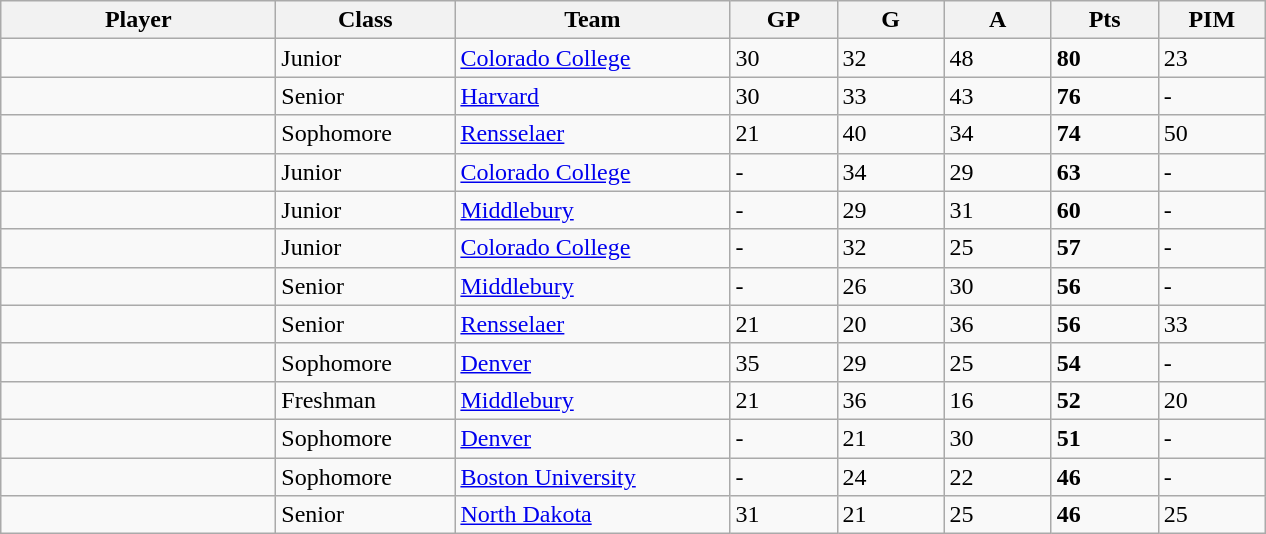<table class="wikitable sortable">
<tr>
<th style="width: 11em;">Player</th>
<th style="width: 7em;">Class</th>
<th style="width: 11em;">Team</th>
<th style="width: 4em;">GP</th>
<th style="width: 4em;">G</th>
<th style="width: 4em;">A</th>
<th style="width: 4em;">Pts</th>
<th style="width: 4em;">PIM</th>
</tr>
<tr>
<td></td>
<td>Junior</td>
<td><a href='#'>Colorado College</a></td>
<td>30</td>
<td>32</td>
<td>48</td>
<td><strong>80</strong></td>
<td>23</td>
</tr>
<tr>
<td></td>
<td>Senior</td>
<td><a href='#'>Harvard</a></td>
<td>30</td>
<td>33</td>
<td>43</td>
<td><strong>76</strong></td>
<td>-</td>
</tr>
<tr>
<td></td>
<td>Sophomore</td>
<td><a href='#'>Rensselaer</a></td>
<td>21</td>
<td>40</td>
<td>34</td>
<td><strong>74</strong></td>
<td>50</td>
</tr>
<tr>
<td></td>
<td>Junior</td>
<td><a href='#'>Colorado College</a></td>
<td>-</td>
<td>34</td>
<td>29</td>
<td><strong>63</strong></td>
<td>-</td>
</tr>
<tr>
<td></td>
<td>Junior</td>
<td><a href='#'>Middlebury</a></td>
<td>-</td>
<td>29</td>
<td>31</td>
<td><strong>60</strong></td>
<td>-</td>
</tr>
<tr>
<td></td>
<td>Junior</td>
<td><a href='#'>Colorado College</a></td>
<td>-</td>
<td>32</td>
<td>25</td>
<td><strong>57</strong></td>
<td>-</td>
</tr>
<tr>
<td></td>
<td>Senior</td>
<td><a href='#'>Middlebury</a></td>
<td>-</td>
<td>26</td>
<td>30</td>
<td><strong>56</strong></td>
<td>-</td>
</tr>
<tr>
<td></td>
<td>Senior</td>
<td><a href='#'>Rensselaer</a></td>
<td>21</td>
<td>20</td>
<td>36</td>
<td><strong>56</strong></td>
<td>33</td>
</tr>
<tr>
<td></td>
<td>Sophomore</td>
<td><a href='#'>Denver</a></td>
<td>35</td>
<td>29</td>
<td>25</td>
<td><strong>54</strong></td>
<td>-</td>
</tr>
<tr>
<td></td>
<td>Freshman</td>
<td><a href='#'>Middlebury</a></td>
<td>21</td>
<td>36</td>
<td>16</td>
<td><strong>52</strong></td>
<td>20</td>
</tr>
<tr>
<td></td>
<td>Sophomore</td>
<td><a href='#'>Denver</a></td>
<td>-</td>
<td>21</td>
<td>30</td>
<td><strong>51</strong></td>
<td>-</td>
</tr>
<tr>
<td></td>
<td>Sophomore</td>
<td><a href='#'>Boston University</a></td>
<td>-</td>
<td>24</td>
<td>22</td>
<td><strong>46</strong></td>
<td>-</td>
</tr>
<tr>
<td></td>
<td>Senior</td>
<td><a href='#'>North Dakota</a></td>
<td>31</td>
<td>21</td>
<td>25</td>
<td><strong>46</strong></td>
<td>25</td>
</tr>
</table>
